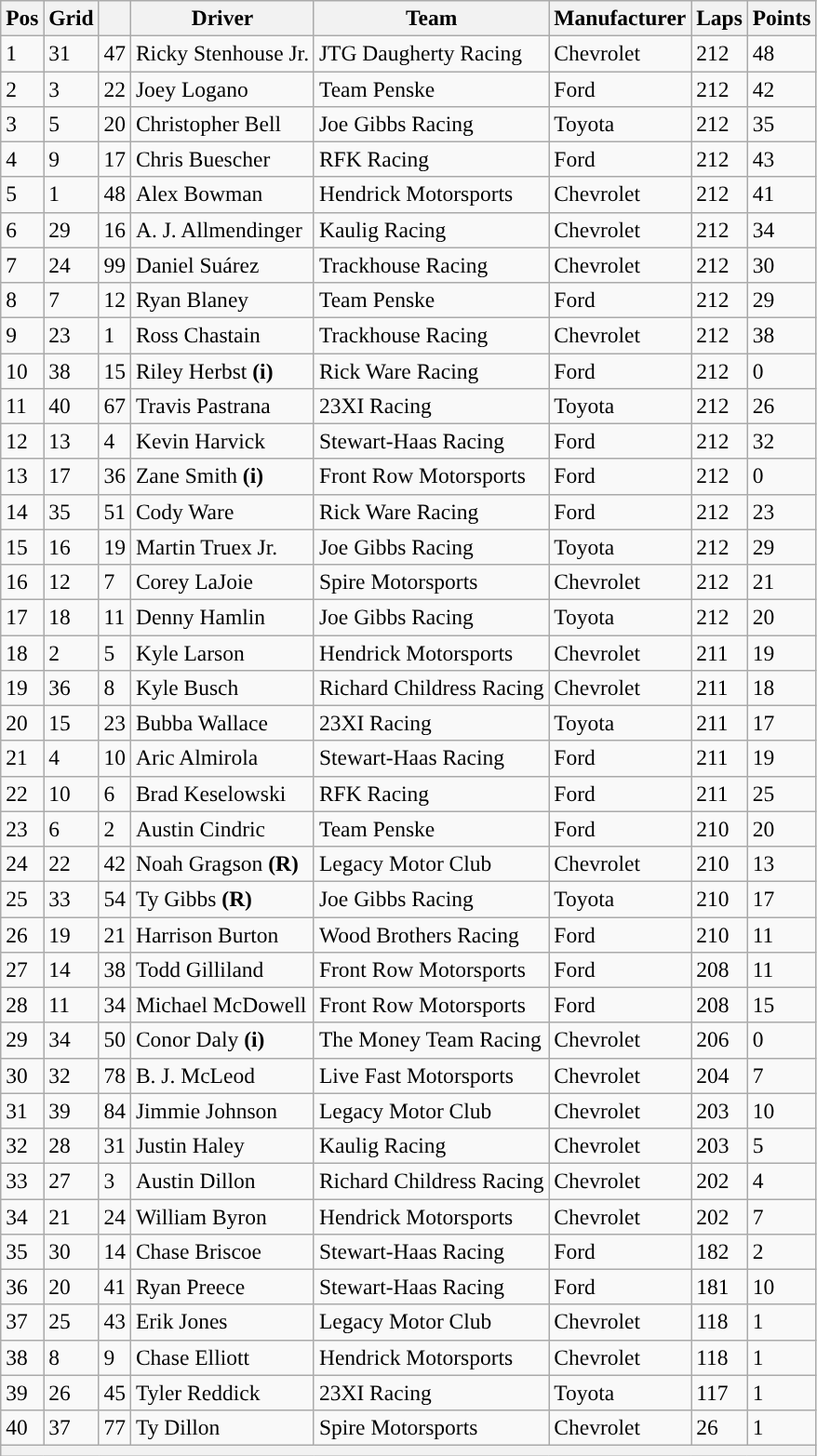<table class="wikitable" style="font-size:98%">
<tr>
<th>Pos</th>
<th>Grid</th>
<th></th>
<th>Driver</th>
<th>Team</th>
<th>Manufacturer</th>
<th>Laps</th>
<th>Points</th>
</tr>
<tr>
<td>1</td>
<td>31</td>
<td>47</td>
<td>Ricky Stenhouse Jr.</td>
<td>JTG Daugherty Racing</td>
<td>Chevrolet</td>
<td>212</td>
<td>48</td>
</tr>
<tr>
<td>2</td>
<td>3</td>
<td>22</td>
<td>Joey Logano</td>
<td>Team Penske</td>
<td>Ford</td>
<td>212</td>
<td>42</td>
</tr>
<tr>
<td>3</td>
<td>5</td>
<td>20</td>
<td>Christopher Bell</td>
<td>Joe Gibbs Racing</td>
<td>Toyota</td>
<td>212</td>
<td>35</td>
</tr>
<tr>
<td>4</td>
<td>9</td>
<td>17</td>
<td>Chris Buescher</td>
<td>RFK Racing</td>
<td>Ford</td>
<td>212</td>
<td>43</td>
</tr>
<tr>
<td>5</td>
<td>1</td>
<td>48</td>
<td>Alex Bowman</td>
<td>Hendrick Motorsports</td>
<td>Chevrolet</td>
<td>212</td>
<td>41</td>
</tr>
<tr>
<td>6</td>
<td>29</td>
<td>16</td>
<td>A. J. Allmendinger</td>
<td>Kaulig Racing</td>
<td>Chevrolet</td>
<td>212</td>
<td>34</td>
</tr>
<tr>
<td>7</td>
<td>24</td>
<td>99</td>
<td>Daniel Suárez</td>
<td>Trackhouse Racing</td>
<td>Chevrolet</td>
<td>212</td>
<td>30</td>
</tr>
<tr>
<td>8</td>
<td>7</td>
<td>12</td>
<td>Ryan Blaney</td>
<td>Team Penske</td>
<td>Ford</td>
<td>212</td>
<td>29</td>
</tr>
<tr>
<td>9</td>
<td>23</td>
<td>1</td>
<td>Ross Chastain</td>
<td>Trackhouse Racing</td>
<td>Chevrolet</td>
<td>212</td>
<td>38</td>
</tr>
<tr>
<td>10</td>
<td>38</td>
<td>15</td>
<td>Riley Herbst <strong>(i)</strong></td>
<td>Rick Ware Racing</td>
<td>Ford</td>
<td>212</td>
<td>0</td>
</tr>
<tr>
<td>11</td>
<td>40</td>
<td>67</td>
<td>Travis Pastrana</td>
<td>23XI Racing</td>
<td>Toyota</td>
<td>212</td>
<td>26</td>
</tr>
<tr>
<td>12</td>
<td>13</td>
<td>4</td>
<td>Kevin Harvick</td>
<td>Stewart-Haas Racing</td>
<td>Ford</td>
<td>212</td>
<td>32</td>
</tr>
<tr>
<td>13</td>
<td>17</td>
<td>36</td>
<td>Zane Smith <strong>(i)</strong></td>
<td>Front Row Motorsports</td>
<td>Ford</td>
<td>212</td>
<td>0</td>
</tr>
<tr>
<td>14</td>
<td>35</td>
<td>51</td>
<td>Cody Ware</td>
<td>Rick Ware Racing</td>
<td>Ford</td>
<td>212</td>
<td>23</td>
</tr>
<tr>
<td>15</td>
<td>16</td>
<td>19</td>
<td>Martin Truex Jr.</td>
<td>Joe Gibbs Racing</td>
<td>Toyota</td>
<td>212</td>
<td>29</td>
</tr>
<tr>
<td>16</td>
<td>12</td>
<td>7</td>
<td>Corey LaJoie</td>
<td>Spire Motorsports</td>
<td>Chevrolet</td>
<td>212</td>
<td>21</td>
</tr>
<tr>
<td>17</td>
<td>18</td>
<td>11</td>
<td>Denny Hamlin</td>
<td>Joe Gibbs Racing</td>
<td>Toyota</td>
<td>212</td>
<td>20</td>
</tr>
<tr>
<td>18</td>
<td>2</td>
<td>5</td>
<td>Kyle Larson</td>
<td>Hendrick Motorsports</td>
<td>Chevrolet</td>
<td>211</td>
<td>19</td>
</tr>
<tr>
<td>19</td>
<td>36</td>
<td>8</td>
<td>Kyle Busch</td>
<td>Richard Childress Racing</td>
<td>Chevrolet</td>
<td>211</td>
<td>18</td>
</tr>
<tr>
<td>20</td>
<td>15</td>
<td>23</td>
<td>Bubba Wallace</td>
<td>23XI Racing</td>
<td>Toyota</td>
<td>211</td>
<td>17</td>
</tr>
<tr>
<td>21</td>
<td>4</td>
<td>10</td>
<td>Aric Almirola</td>
<td>Stewart-Haas Racing</td>
<td>Ford</td>
<td>211</td>
<td>19</td>
</tr>
<tr>
<td>22</td>
<td>10</td>
<td>6</td>
<td>Brad Keselowski</td>
<td>RFK Racing</td>
<td>Ford</td>
<td>211</td>
<td>25</td>
</tr>
<tr>
<td>23</td>
<td>6</td>
<td>2</td>
<td>Austin Cindric</td>
<td>Team Penske</td>
<td>Ford</td>
<td>210</td>
<td>20</td>
</tr>
<tr>
<td>24</td>
<td>22</td>
<td>42</td>
<td>Noah Gragson <strong>(R)</strong></td>
<td>Legacy Motor Club</td>
<td>Chevrolet</td>
<td>210</td>
<td>13</td>
</tr>
<tr>
<td>25</td>
<td>33</td>
<td>54</td>
<td>Ty Gibbs <strong>(R)</strong></td>
<td>Joe Gibbs Racing</td>
<td>Toyota</td>
<td>210</td>
<td>17</td>
</tr>
<tr>
<td>26</td>
<td>19</td>
<td>21</td>
<td>Harrison Burton</td>
<td>Wood Brothers Racing</td>
<td>Ford</td>
<td>210</td>
<td>11</td>
</tr>
<tr>
<td>27</td>
<td>14</td>
<td>38</td>
<td>Todd Gilliland</td>
<td>Front Row Motorsports</td>
<td>Ford</td>
<td>208</td>
<td>11</td>
</tr>
<tr>
<td>28</td>
<td>11</td>
<td>34</td>
<td>Michael McDowell</td>
<td>Front Row Motorsports</td>
<td>Ford</td>
<td>208</td>
<td>15</td>
</tr>
<tr>
<td>29</td>
<td>34</td>
<td>50</td>
<td>Conor Daly <strong>(i)</strong></td>
<td>The Money Team Racing</td>
<td>Chevrolet</td>
<td>206</td>
<td>0</td>
</tr>
<tr>
<td>30</td>
<td>32</td>
<td>78</td>
<td>B. J. McLeod</td>
<td>Live Fast Motorsports</td>
<td>Chevrolet</td>
<td>204</td>
<td>7</td>
</tr>
<tr>
<td>31</td>
<td>39</td>
<td>84</td>
<td>Jimmie Johnson</td>
<td>Legacy Motor Club</td>
<td>Chevrolet</td>
<td>203</td>
<td>10</td>
</tr>
<tr>
<td>32</td>
<td>28</td>
<td>31</td>
<td>Justin Haley</td>
<td>Kaulig Racing</td>
<td>Chevrolet</td>
<td>203</td>
<td>5</td>
</tr>
<tr>
<td>33</td>
<td>27</td>
<td>3</td>
<td>Austin Dillon</td>
<td>Richard Childress Racing</td>
<td>Chevrolet</td>
<td>202</td>
<td>4</td>
</tr>
<tr>
<td>34</td>
<td>21</td>
<td>24</td>
<td>William Byron</td>
<td>Hendrick Motorsports</td>
<td>Chevrolet</td>
<td>202</td>
<td>7</td>
</tr>
<tr>
<td>35</td>
<td>30</td>
<td>14</td>
<td>Chase Briscoe</td>
<td>Stewart-Haas Racing</td>
<td>Ford</td>
<td>182</td>
<td>2</td>
</tr>
<tr>
<td>36</td>
<td>20</td>
<td>41</td>
<td>Ryan Preece</td>
<td>Stewart-Haas Racing</td>
<td>Ford</td>
<td>181</td>
<td>10</td>
</tr>
<tr>
<td>37</td>
<td>25</td>
<td>43</td>
<td>Erik Jones</td>
<td>Legacy Motor Club</td>
<td>Chevrolet</td>
<td>118</td>
<td>1</td>
</tr>
<tr>
<td>38</td>
<td>8</td>
<td>9</td>
<td>Chase Elliott</td>
<td>Hendrick Motorsports</td>
<td>Chevrolet</td>
<td>118</td>
<td>1</td>
</tr>
<tr>
<td>39</td>
<td>26</td>
<td>45</td>
<td>Tyler Reddick</td>
<td>23XI Racing</td>
<td>Toyota</td>
<td>117</td>
<td>1</td>
</tr>
<tr>
<td>40</td>
<td>37</td>
<td>77</td>
<td>Ty Dillon</td>
<td>Spire Motorsports</td>
<td>Chevrolet</td>
<td>26</td>
<td>1</td>
</tr>
<tr>
<th colspan="8"></th>
</tr>
</table>
